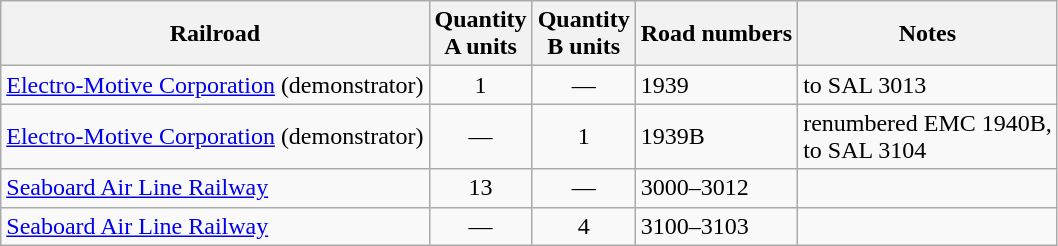<table class="wikitable">
<tr>
<th>Railroad</th>
<th>Quantity<br>A units</th>
<th>Quantity<br>B units</th>
<th>Road numbers</th>
<th>Notes</th>
</tr>
<tr>
<td><a href='#'>Electro-Motive Corporation</a> (demonstrator)</td>
<td align=center>1</td>
<td align=center>—</td>
<td>1939</td>
<td>to SAL 3013</td>
</tr>
<tr>
<td><a href='#'>Electro-Motive Corporation</a> (demonstrator)</td>
<td align=center>—</td>
<td align=center>1</td>
<td>1939B</td>
<td>renumbered EMC 1940B,<br>to SAL 3104</td>
</tr>
<tr>
<td><a href='#'>Seaboard Air Line Railway</a></td>
<td align=center>13</td>
<td align=center>—</td>
<td>3000–3012</td>
<td></td>
</tr>
<tr>
<td><a href='#'>Seaboard Air Line Railway</a></td>
<td align=center>—</td>
<td align=center>4</td>
<td>3100–3103</td>
<td></td>
</tr>
</table>
